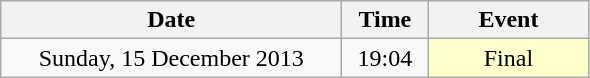<table class = "wikitable" style="text-align:center;">
<tr>
<th width=220>Date</th>
<th width=50>Time</th>
<th width=100>Event</th>
</tr>
<tr>
<td>Sunday, 15 December 2013</td>
<td>19:04</td>
<td bgcolor=ffffcc>Final</td>
</tr>
</table>
